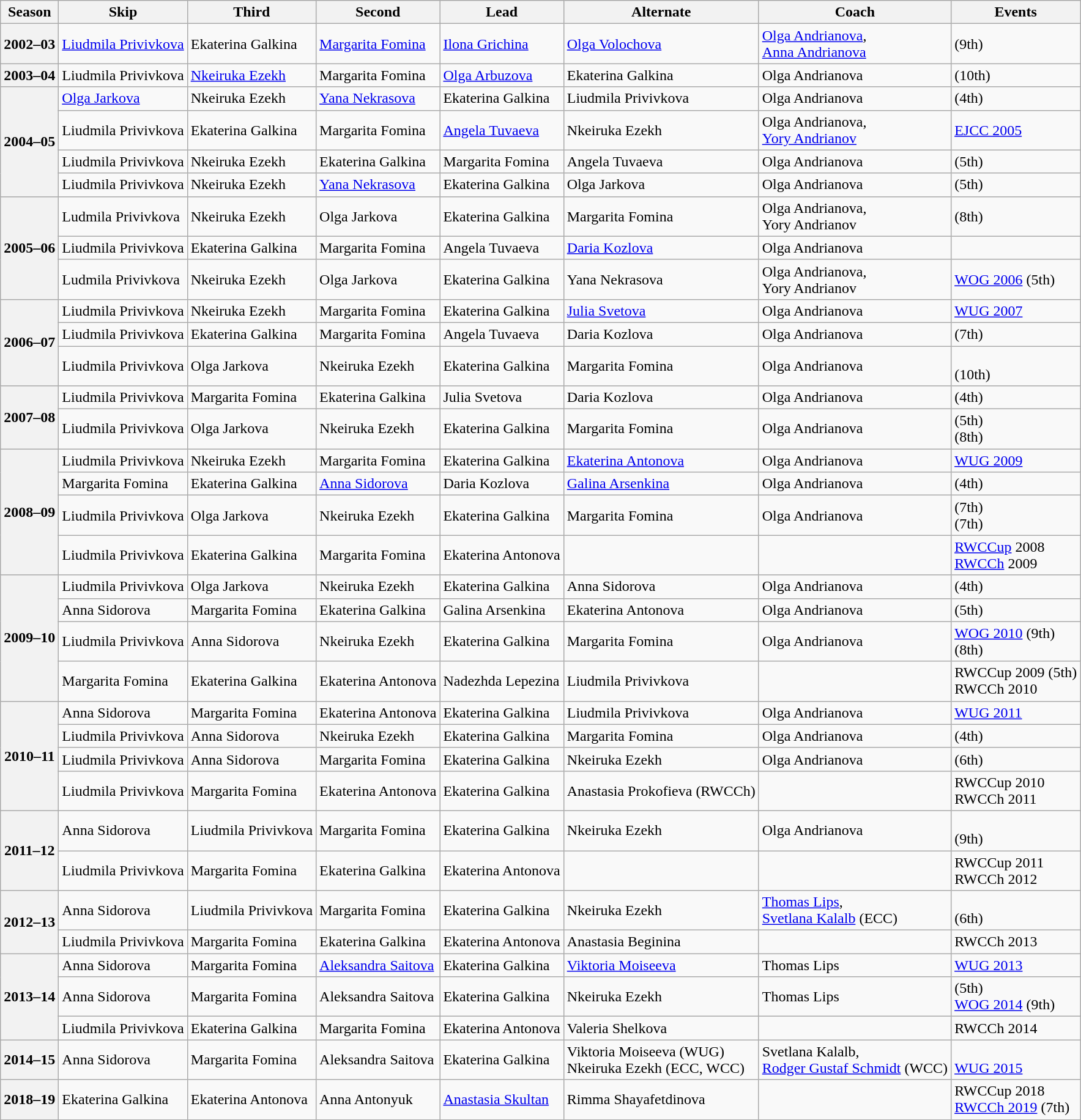<table class="wikitable">
<tr>
<th scope="col">Season</th>
<th scope="col">Skip</th>
<th scope="col">Third</th>
<th scope="col">Second</th>
<th scope="col">Lead</th>
<th scope="col">Alternate</th>
<th scope="col">Coach</th>
<th scope="col">Events</th>
</tr>
<tr>
<th scope="row">2002–03</th>
<td><a href='#'>Liudmila Privivkova</a></td>
<td>Ekaterina Galkina</td>
<td><a href='#'>Margarita Fomina</a></td>
<td><a href='#'>Ilona Grichina</a></td>
<td><a href='#'>Olga Volochova</a></td>
<td><a href='#'>Olga Andrianova</a>,<br><a href='#'>Anna Andrianova</a></td>
<td> (9th)</td>
</tr>
<tr>
<th scope="row">2003–04</th>
<td>Liudmila Privivkova</td>
<td><a href='#'>Nkeiruka Ezekh</a></td>
<td>Margarita Fomina</td>
<td><a href='#'>Olga Arbuzova</a></td>
<td>Ekaterina Galkina</td>
<td>Olga Andrianova</td>
<td> (10th)</td>
</tr>
<tr>
<th scope="row" rowspan=4>2004–05</th>
<td><a href='#'>Olga Jarkova</a></td>
<td>Nkeiruka Ezekh</td>
<td><a href='#'>Yana Nekrasova</a></td>
<td>Ekaterina Galkina</td>
<td>Liudmila Privivkova</td>
<td>Olga Andrianova</td>
<td> (4th)</td>
</tr>
<tr>
<td>Liudmila Privivkova</td>
<td>Ekaterina Galkina</td>
<td>Margarita Fomina</td>
<td><a href='#'>Angela Tuvaeva</a></td>
<td>Nkeiruka Ezekh</td>
<td>Olga Andrianova,<br><a href='#'>Yory Andrianov</a></td>
<td><a href='#'>EJCC 2005</a> </td>
</tr>
<tr>
<td>Liudmila Privivkova</td>
<td>Nkeiruka Ezekh</td>
<td>Ekaterina Galkina</td>
<td>Margarita Fomina</td>
<td>Angela Tuvaeva</td>
<td>Olga Andrianova</td>
<td> (5th)</td>
</tr>
<tr>
<td>Liudmila Privivkova</td>
<td>Nkeiruka Ezekh</td>
<td><a href='#'>Yana Nekrasova</a></td>
<td>Ekaterina Galkina</td>
<td>Olga Jarkova</td>
<td>Olga Andrianova</td>
<td> (5th)</td>
</tr>
<tr>
<th scope="row" rowspan="3">2005–06</th>
<td>Ludmila Privivkova</td>
<td>Nkeiruka Ezekh</td>
<td>Olga Jarkova</td>
<td>Ekaterina Galkina</td>
<td>Margarita Fomina</td>
<td>Olga Andrianova,<br>Yory Andrianov</td>
<td> (8th)</td>
</tr>
<tr>
<td>Liudmila Privivkova</td>
<td>Ekaterina Galkina</td>
<td>Margarita Fomina</td>
<td>Angela Tuvaeva</td>
<td><a href='#'>Daria Kozlova</a></td>
<td>Olga Andrianova</td>
<td> </td>
</tr>
<tr>
<td>Ludmila Privivkova</td>
<td>Nkeiruka Ezekh</td>
<td>Olga Jarkova</td>
<td>Ekaterina Galkina</td>
<td>Yana Nekrasova</td>
<td>Olga Andrianova,<br>Yory Andrianov</td>
<td><a href='#'>WOG 2006</a> (5th)</td>
</tr>
<tr>
<th scope="row" rowspan="3">2006–07</th>
<td>Liudmila Privivkova</td>
<td>Nkeiruka Ezekh</td>
<td>Margarita Fomina</td>
<td>Ekaterina Galkina</td>
<td><a href='#'>Julia Svetova</a></td>
<td>Olga Andrianova</td>
<td><a href='#'>WUG 2007</a> </td>
</tr>
<tr>
<td>Liudmila Privivkova</td>
<td>Ekaterina Galkina</td>
<td>Margarita Fomina</td>
<td>Angela Tuvaeva</td>
<td>Daria Kozlova</td>
<td>Olga Andrianova</td>
<td> (7th)</td>
</tr>
<tr>
<td>Liudmila Privivkova</td>
<td>Olga Jarkova</td>
<td>Nkeiruka Ezekh</td>
<td>Ekaterina Galkina</td>
<td>Margarita Fomina</td>
<td>Olga Andrianova</td>
<td> <br> (10th)</td>
</tr>
<tr>
<th scope="row" rowspan="2">2007–08</th>
<td>Liudmila Privivkova</td>
<td>Margarita Fomina</td>
<td>Ekaterina Galkina</td>
<td>Julia Svetova</td>
<td>Daria Kozlova</td>
<td>Olga Andrianova</td>
<td> (4th)</td>
</tr>
<tr>
<td>Liudmila Privivkova</td>
<td>Olga Jarkova</td>
<td>Nkeiruka Ezekh</td>
<td>Ekaterina Galkina</td>
<td>Margarita Fomina</td>
<td>Olga Andrianova</td>
<td> (5th)<br> (8th)</td>
</tr>
<tr>
<th scope="row" rowspan="4">2008–09</th>
<td>Liudmila Privivkova</td>
<td>Nkeiruka Ezekh</td>
<td>Margarita Fomina</td>
<td>Ekaterina Galkina</td>
<td><a href='#'>Ekaterina Antonova</a></td>
<td>Olga Andrianova</td>
<td><a href='#'>WUG 2009</a> </td>
</tr>
<tr>
<td>Margarita Fomina</td>
<td>Ekaterina Galkina</td>
<td><a href='#'>Anna Sidorova</a></td>
<td>Daria Kozlova</td>
<td><a href='#'>Galina Arsenkina</a></td>
<td>Olga Andrianova</td>
<td> (4th)</td>
</tr>
<tr>
<td>Liudmila Privivkova</td>
<td>Olga Jarkova</td>
<td>Nkeiruka Ezekh</td>
<td>Ekaterina Galkina</td>
<td>Margarita Fomina</td>
<td>Olga Andrianova</td>
<td> (7th)<br> (7th)</td>
</tr>
<tr>
<td>Liudmila Privivkova</td>
<td>Ekaterina Galkina</td>
<td>Margarita Fomina</td>
<td>Ekaterina Antonova</td>
<td></td>
<td></td>
<td><a href='#'>RWCCup</a> 2008 <br><a href='#'>RWCCh</a> 2009 </td>
</tr>
<tr>
<th scope="row" rowspan="4">2009–10</th>
<td>Liudmila Privivkova</td>
<td>Olga Jarkova</td>
<td>Nkeiruka Ezekh</td>
<td>Ekaterina Galkina</td>
<td>Anna Sidorova</td>
<td>Olga Andrianova</td>
<td> (4th)</td>
</tr>
<tr>
<td>Anna Sidorova</td>
<td>Margarita Fomina</td>
<td>Ekaterina Galkina</td>
<td>Galina Arsenkina</td>
<td>Ekaterina Antonova</td>
<td>Olga Andrianova</td>
<td> (5th)</td>
</tr>
<tr>
<td>Liudmila Privivkova</td>
<td>Anna Sidorova</td>
<td>Nkeiruka Ezekh</td>
<td>Ekaterina Galkina</td>
<td>Margarita Fomina</td>
<td>Olga Andrianova</td>
<td><a href='#'>WOG 2010</a> (9th)<br> (8th)</td>
</tr>
<tr>
<td>Margarita Fomina</td>
<td>Ekaterina Galkina</td>
<td>Ekaterina Antonova</td>
<td>Nadezhda Lepezina</td>
<td>Liudmila Privivkova</td>
<td></td>
<td>RWCCup 2009 (5th)<br>RWCCh 2010 </td>
</tr>
<tr>
<th scope="row" rowspan="4">2010–11</th>
<td>Anna Sidorova</td>
<td>Margarita Fomina</td>
<td>Ekaterina Antonova</td>
<td>Ekaterina Galkina</td>
<td>Liudmila Privivkova</td>
<td>Olga Andrianova</td>
<td><a href='#'>WUG 2011</a> </td>
</tr>
<tr>
<td>Liudmila Privivkova</td>
<td>Anna Sidorova</td>
<td>Nkeiruka Ezekh</td>
<td>Ekaterina Galkina</td>
<td>Margarita Fomina</td>
<td>Olga Andrianova</td>
<td> (4th)</td>
</tr>
<tr>
<td>Liudmila Privivkova</td>
<td>Anna Sidorova</td>
<td>Margarita Fomina</td>
<td>Ekaterina Galkina</td>
<td>Nkeiruka Ezekh</td>
<td>Olga Andrianova</td>
<td> (6th)</td>
</tr>
<tr>
<td>Liudmila Privivkova</td>
<td>Margarita Fomina</td>
<td>Ekaterina Antonova</td>
<td>Ekaterina Galkina</td>
<td>Anastasia Prokofieva (RWCCh)</td>
<td></td>
<td>RWCCup 2010 <br>RWCCh 2011 </td>
</tr>
<tr>
<th scope="row" rowspan="2">2011–12</th>
<td>Anna Sidorova</td>
<td>Liudmila Privivkova</td>
<td>Margarita Fomina</td>
<td>Ekaterina Galkina</td>
<td>Nkeiruka Ezekh</td>
<td>Olga Andrianova</td>
<td> <br> (9th)</td>
</tr>
<tr>
<td>Liudmila Privivkova</td>
<td>Margarita Fomina</td>
<td>Ekaterina Galkina</td>
<td>Ekaterina Antonova</td>
<td></td>
<td></td>
<td>RWCCup 2011 <br>RWCCh 2012 </td>
</tr>
<tr>
<th scope="row" rowspan="2">2012–13</th>
<td>Anna Sidorova</td>
<td>Liudmila Privivkova</td>
<td>Margarita Fomina</td>
<td>Ekaterina Galkina</td>
<td>Nkeiruka Ezekh</td>
<td><a href='#'>Thomas Lips</a>,<br><a href='#'>Svetlana Kalalb</a> (ECC)</td>
<td> <br> (6th)</td>
</tr>
<tr>
<td>Liudmila Privivkova</td>
<td>Margarita Fomina</td>
<td>Ekaterina Galkina</td>
<td>Ekaterina Antonova</td>
<td>Anastasia Beginina</td>
<td></td>
<td>RWCCh 2013 </td>
</tr>
<tr>
<th scope="row" rowspan="3">2013–14</th>
<td>Anna Sidorova</td>
<td>Margarita Fomina</td>
<td><a href='#'>Aleksandra Saitova</a></td>
<td>Ekaterina Galkina</td>
<td><a href='#'>Viktoria Moiseeva</a></td>
<td>Thomas Lips</td>
<td><a href='#'>WUG 2013</a> </td>
</tr>
<tr>
<td>Anna Sidorova</td>
<td>Margarita Fomina</td>
<td>Aleksandra Saitova</td>
<td>Ekaterina Galkina</td>
<td>Nkeiruka Ezekh</td>
<td>Thomas Lips</td>
<td> (5th)<br><a href='#'>WOG 2014</a> (9th)<br> </td>
</tr>
<tr>
<td>Liudmila Privivkova</td>
<td>Ekaterina Galkina</td>
<td>Margarita Fomina</td>
<td>Ekaterina Antonova</td>
<td>Valeria Shelkova</td>
<td></td>
<td>RWCCh 2014 </td>
</tr>
<tr>
<th scope="row">2014–15</th>
<td>Anna Sidorova</td>
<td>Margarita Fomina</td>
<td>Aleksandra Saitova</td>
<td>Ekaterina Galkina</td>
<td>Viktoria Moiseeva (WUG)<br>Nkeiruka Ezekh (ECC, WCC)</td>
<td>Svetlana Kalalb,<br><a href='#'>Rodger Gustaf Schmidt</a> (WCC)</td>
<td> <br><a href='#'>WUG 2015</a> <br> </td>
</tr>
<tr>
<th scope="row">2018–19</th>
<td>Ekaterina Galkina</td>
<td>Ekaterina Antonova</td>
<td>Anna Antonyuk</td>
<td><a href='#'>Anastasia Skultan</a></td>
<td>Rimma Shayafetdinova</td>
<td></td>
<td>RWCCup 2018 <br><a href='#'>RWCCh 2019</a> (7th)</td>
</tr>
</table>
